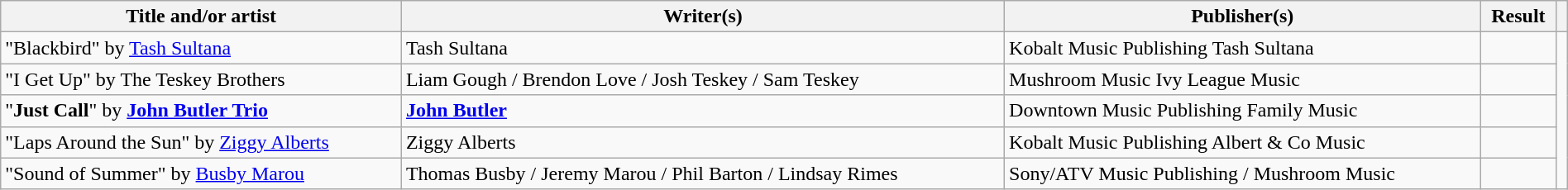<table class="wikitable" width=100%>
<tr>
<th scope="col">Title and/or artist</th>
<th scope="col">Writer(s)</th>
<th scope="col">Publisher(s)</th>
<th scope="col">Result</th>
<th scope="col"></th>
</tr>
<tr>
<td>"Blackbird" by <a href='#'>Tash Sultana</a></td>
<td>Tash Sultana</td>
<td>Kobalt Music Publishing  Tash Sultana</td>
<td></td>
<td rowspan="5"></td>
</tr>
<tr>
<td>"I Get Up" by The Teskey Brothers</td>
<td>Liam Gough / Brendon Love / Josh Teskey / Sam Teskey</td>
<td>Mushroom Music  Ivy League Music</td>
<td></td>
</tr>
<tr>
<td>"<strong>Just Call</strong>" by <strong><a href='#'>John Butler Trio</a></strong></td>
<td><strong><a href='#'>John Butler</a></strong></td>
<td>Downtown Music Publishing  Family Music</td>
<td></td>
</tr>
<tr>
<td>"Laps Around the Sun" by <a href='#'>Ziggy Alberts</a></td>
<td>Ziggy Alberts</td>
<td>Kobalt Music Publishing  Albert & Co Music</td>
<td></td>
</tr>
<tr>
<td>"Sound of Summer" by <a href='#'>Busby Marou</a></td>
<td>Thomas Busby / Jeremy Marou / Phil Barton / Lindsay Rimes</td>
<td>Sony/ATV Music Publishing / Mushroom Music</td>
<td></td>
</tr>
</table>
